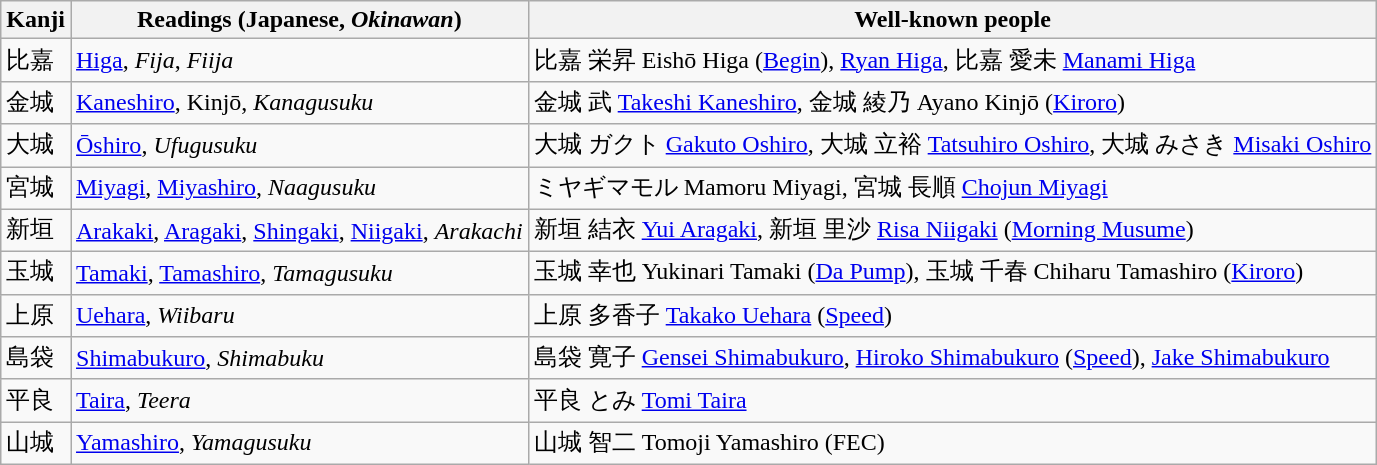<table class="wikitable">
<tr>
<th scope="col">Kanji</th>
<th scope="col">Readings (Japanese, <em>Okinawan</em>)</th>
<th scope="col">Well-known people</th>
</tr>
<tr>
<td>比嘉</td>
<td><a href='#'>Higa</a>, <em>Fija</em>, <em>Fiija</em></td>
<td>比嘉 栄昇 Eishō Higa (<a href='#'>Begin</a>), <a href='#'>Ryan Higa</a>, 比嘉 愛未 <a href='#'>Manami Higa</a></td>
</tr>
<tr>
<td>金城</td>
<td><a href='#'>Kaneshiro</a>, Kinjō, <em>Kanagusuku</em></td>
<td>金城 武 <a href='#'>Takeshi Kaneshiro</a>, 金城 綾乃 Ayano Kinjō (<a href='#'>Kiroro</a>)</td>
</tr>
<tr>
<td>大城</td>
<td><a href='#'>Ōshiro</a>, <em>Ufugusuku</em></td>
<td>大城 ガクト <a href='#'>Gakuto Oshiro</a>, 大城 立裕 <a href='#'>Tatsuhiro Oshiro</a>, 大城 みさき <a href='#'>Misaki Oshiro</a></td>
</tr>
<tr>
<td>宮城</td>
<td><a href='#'>Miyagi</a>, <a href='#'>Miyashiro</a>, <em>Naagusuku</em></td>
<td>ミヤギマモル Mamoru Miyagi, 宮城 長順 <a href='#'>Chojun Miyagi</a></td>
</tr>
<tr>
<td>新垣</td>
<td><a href='#'>Arakaki</a>, <a href='#'>Aragaki</a>, <a href='#'>Shingaki</a>, <a href='#'>Niigaki</a>, <em>Arakachi</em></td>
<td>新垣 結衣 <a href='#'>Yui Aragaki</a>, 新垣 里沙 <a href='#'>Risa Niigaki</a> (<a href='#'>Morning Musume</a>)</td>
</tr>
<tr>
<td>玉城</td>
<td><a href='#'>Tamaki</a>, <a href='#'>Tamashiro</a>, <em>Tamagusuku</em></td>
<td>玉城 幸也 Yukinari Tamaki (<a href='#'>Da Pump</a>), 玉城 千春 Chiharu Tamashiro (<a href='#'>Kiroro</a>)</td>
</tr>
<tr>
<td>上原</td>
<td><a href='#'>Uehara</a>, <em>Wiibaru</em></td>
<td>上原 多香子 <a href='#'>Takako Uehara</a> (<a href='#'>Speed</a>)</td>
</tr>
<tr>
<td>島袋</td>
<td><a href='#'>Shimabukuro</a>, <em>Shimabuku</em></td>
<td>島袋 寛子 <a href='#'>Gensei Shimabukuro</a>, <a href='#'>Hiroko Shimabukuro</a> (<a href='#'>Speed</a>), <a href='#'>Jake Shimabukuro</a></td>
</tr>
<tr>
<td>平良</td>
<td><a href='#'>Taira</a>, <em>Teera</em></td>
<td>平良 とみ <a href='#'>Tomi Taira</a></td>
</tr>
<tr>
<td>山城</td>
<td><a href='#'>Yamashiro</a>, <em>Yamagusuku</em></td>
<td>山城 智二 Tomoji Yamashiro (FEC)</td>
</tr>
</table>
